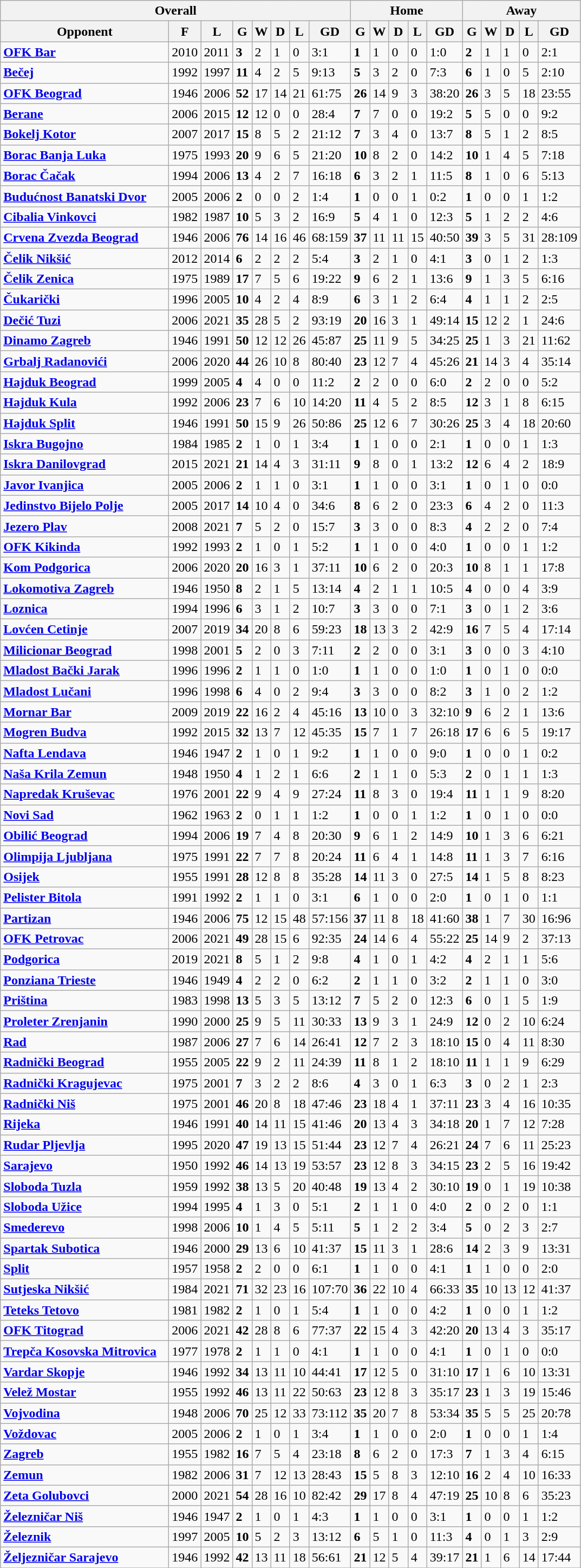<table class="wikitable" font-size:90%; margin-left:1em; text-align:center;">
<tr>
<th colspan=8><strong>Overall</strong></th>
<th colspan=5><strong>Home</strong></th>
<th colspan=5><strong>Away</strong></th>
</tr>
<tr>
<th width="200"><strong>Opponent</strong></th>
<th width="20"><strong>F</strong></th>
<th width="20"><strong>L</strong></th>
<th width="12"><strong>G</strong></th>
<th width="8"><strong>W</strong></th>
<th width="8"><strong>D</strong></th>
<th width="8"><strong>L</strong></th>
<th width="18"><strong>GD</strong></th>
<th width="12"><strong>G</strong></th>
<th width="8"><strong>W</strong></th>
<th width="8"><strong>D</strong></th>
<th width="8"><strong>L</strong></th>
<th width="18"><strong>GD</strong></th>
<th width="12"><strong>G</strong></th>
<th width="8"><strong>W</strong></th>
<th width="8"><strong>D</strong></th>
<th width="8"><strong>L</strong></th>
<th width="18"><strong>GD</strong></th>
</tr>
<tr>
<td style="text-align:left;"><strong><a href='#'>OFK Bar</a></strong></td>
<td>2010</td>
<td>2011</td>
<td><strong>3</strong></td>
<td>2</td>
<td>1</td>
<td>0</td>
<td>3:1</td>
<td><strong>1</strong></td>
<td>1</td>
<td>0</td>
<td>0</td>
<td>1:0</td>
<td><strong>2</strong></td>
<td>1</td>
<td>1</td>
<td>0</td>
<td>2:1</td>
</tr>
<tr>
<td style="text-align:left;"><strong><a href='#'>Bečej</a></strong></td>
<td>1992</td>
<td>1997</td>
<td><strong>11</strong></td>
<td>4</td>
<td>2</td>
<td>5</td>
<td>9:13</td>
<td><strong>5</strong></td>
<td>3</td>
<td>2</td>
<td>0</td>
<td>7:3</td>
<td><strong>6</strong></td>
<td>1</td>
<td>0</td>
<td>5</td>
<td>2:10</td>
</tr>
<tr>
<td style="text-align:left;"><strong><a href='#'>OFK Beograd</a></strong></td>
<td>1946</td>
<td>2006</td>
<td><strong>52</strong></td>
<td>17</td>
<td>14</td>
<td>21</td>
<td>61:75</td>
<td><strong>26</strong></td>
<td>14</td>
<td>9</td>
<td>3</td>
<td>38:20</td>
<td><strong>26</strong></td>
<td>3</td>
<td>5</td>
<td>18</td>
<td>23:55</td>
</tr>
<tr>
<td style="text-align:left;"><strong><a href='#'>Berane</a></strong></td>
<td>2006</td>
<td>2015</td>
<td><strong>12</strong></td>
<td>12</td>
<td>0</td>
<td>0</td>
<td>28:4</td>
<td><strong>7</strong></td>
<td>7</td>
<td>0</td>
<td>0</td>
<td>19:2</td>
<td><strong>5</strong></td>
<td>5</td>
<td>0</td>
<td>0</td>
<td>9:2</td>
</tr>
<tr>
<td style="text-align:left;"><strong><a href='#'>Bokelj Kotor</a></strong></td>
<td>2007</td>
<td>2017</td>
<td><strong>15</strong></td>
<td>8</td>
<td>5</td>
<td>2</td>
<td>21:12</td>
<td><strong>7</strong></td>
<td>3</td>
<td>4</td>
<td>0</td>
<td>13:7</td>
<td><strong>8</strong></td>
<td>5</td>
<td>1</td>
<td>2</td>
<td>8:5</td>
</tr>
<tr>
<td style="text-align:left;"><strong><a href='#'>Borac Banja Luka</a></strong></td>
<td>1975</td>
<td>1993</td>
<td><strong>20</strong></td>
<td>9</td>
<td>6</td>
<td>5</td>
<td>21:20</td>
<td><strong>10</strong></td>
<td>8</td>
<td>2</td>
<td>0</td>
<td>14:2</td>
<td><strong>10</strong></td>
<td>1</td>
<td>4</td>
<td>5</td>
<td>7:18</td>
</tr>
<tr>
<td style="text-align:left;"><strong><a href='#'>Borac Čačak</a></strong></td>
<td>1994</td>
<td>2006</td>
<td><strong>13</strong></td>
<td>4</td>
<td>2</td>
<td>7</td>
<td>16:18</td>
<td><strong>6</strong></td>
<td>3</td>
<td>2</td>
<td>1</td>
<td>11:5</td>
<td><strong>8</strong></td>
<td>1</td>
<td>0</td>
<td>6</td>
<td>5:13</td>
</tr>
<tr>
<td style="text-align:left;"><strong><a href='#'>Budućnost Banatski Dvor</a></strong></td>
<td>2005</td>
<td>2006</td>
<td><strong>2</strong></td>
<td>0</td>
<td>0</td>
<td>2</td>
<td>1:4</td>
<td><strong>1</strong></td>
<td>0</td>
<td>0</td>
<td>1</td>
<td>0:2</td>
<td><strong>1</strong></td>
<td>0</td>
<td>0</td>
<td>1</td>
<td>1:2</td>
</tr>
<tr>
<td style="text-align:left;"><strong><a href='#'>Cibalia Vinkovci</a></strong></td>
<td>1982</td>
<td>1987</td>
<td><strong>10</strong></td>
<td>5</td>
<td>3</td>
<td>2</td>
<td>16:9</td>
<td><strong>5</strong></td>
<td>4</td>
<td>1</td>
<td>0</td>
<td>12:3</td>
<td><strong>5</strong></td>
<td>1</td>
<td>2</td>
<td>2</td>
<td>4:6</td>
</tr>
<tr>
<td style="text-align:left;"><strong><a href='#'>Crvena Zvezda Beograd</a></strong></td>
<td>1946</td>
<td>2006</td>
<td><strong>76</strong></td>
<td>14</td>
<td>16</td>
<td>46</td>
<td>68:159</td>
<td><strong>37</strong></td>
<td>11</td>
<td>11</td>
<td>15</td>
<td>40:50</td>
<td><strong>39</strong></td>
<td>3</td>
<td>5</td>
<td>31</td>
<td>28:109</td>
</tr>
<tr>
<td style="text-align:left;"><strong><a href='#'>Čelik Nikšić</a></strong></td>
<td>2012</td>
<td>2014</td>
<td><strong>6</strong></td>
<td>2</td>
<td>2</td>
<td>2</td>
<td>5:4</td>
<td><strong>3</strong></td>
<td>2</td>
<td>1</td>
<td>0</td>
<td>4:1</td>
<td><strong>3</strong></td>
<td>0</td>
<td>1</td>
<td>2</td>
<td>1:3</td>
</tr>
<tr>
<td style="text-align:left;"><strong><a href='#'>Čelik Zenica</a></strong></td>
<td>1975</td>
<td>1989</td>
<td><strong>17</strong></td>
<td>7</td>
<td>5</td>
<td>6</td>
<td>19:22</td>
<td><strong>9</strong></td>
<td>6</td>
<td>2</td>
<td>1</td>
<td>13:6</td>
<td><strong>9</strong></td>
<td>1</td>
<td>3</td>
<td>5</td>
<td>6:16</td>
</tr>
<tr>
<td style="text-align:left;"><strong><a href='#'>Čukarički</a></strong></td>
<td>1996</td>
<td>2005</td>
<td><strong>10</strong></td>
<td>4</td>
<td>2</td>
<td>4</td>
<td>8:9</td>
<td><strong>6</strong></td>
<td>3</td>
<td>1</td>
<td>2</td>
<td>6:4</td>
<td><strong>4</strong></td>
<td>1</td>
<td>1</td>
<td>2</td>
<td>2:5</td>
</tr>
<tr>
<td style="text-align:left;"><strong><a href='#'>Dečić Tuzi</a></strong></td>
<td>2006</td>
<td>2021</td>
<td><strong>35</strong></td>
<td>28</td>
<td>5</td>
<td>2</td>
<td>93:19</td>
<td><strong>20</strong></td>
<td>16</td>
<td>3</td>
<td>1</td>
<td>49:14</td>
<td><strong>15</strong></td>
<td>12</td>
<td>2</td>
<td>1</td>
<td>24:6</td>
</tr>
<tr>
<td style="text-align:left;"><strong><a href='#'>Dinamo Zagreb</a></strong></td>
<td>1946</td>
<td>1991</td>
<td><strong>50</strong></td>
<td>12</td>
<td>12</td>
<td>26</td>
<td>45:87</td>
<td><strong>25</strong></td>
<td>11</td>
<td>9</td>
<td>5</td>
<td>34:25</td>
<td><strong>25</strong></td>
<td>1</td>
<td>3</td>
<td>21</td>
<td>11:62</td>
</tr>
<tr>
<td style="text-align:left;"><strong><a href='#'>Grbalj Radanovići</a></strong></td>
<td>2006</td>
<td>2020</td>
<td><strong>44</strong></td>
<td>26</td>
<td>10</td>
<td>8</td>
<td>80:40</td>
<td><strong>23</strong></td>
<td>12</td>
<td>7</td>
<td>4</td>
<td>45:26</td>
<td><strong>21</strong></td>
<td>14</td>
<td>3</td>
<td>4</td>
<td>35:14</td>
</tr>
<tr>
<td style="text-align:left;"><strong><a href='#'>Hajduk Beograd</a></strong></td>
<td>1999</td>
<td>2005</td>
<td><strong>4</strong></td>
<td>4</td>
<td>0</td>
<td>0</td>
<td>11:2</td>
<td><strong>2</strong></td>
<td>2</td>
<td>0</td>
<td>0</td>
<td>6:0</td>
<td><strong>2</strong></td>
<td>2</td>
<td>0</td>
<td>0</td>
<td>5:2</td>
</tr>
<tr>
<td style="text-align:left;"><strong><a href='#'>Hajduk Kula</a></strong></td>
<td>1992</td>
<td>2006</td>
<td><strong>23</strong></td>
<td>7</td>
<td>6</td>
<td>10</td>
<td>14:20</td>
<td><strong>11</strong></td>
<td>4</td>
<td>5</td>
<td>2</td>
<td>8:5</td>
<td><strong>12</strong></td>
<td>3</td>
<td>1</td>
<td>8</td>
<td>6:15</td>
</tr>
<tr>
<td style="text-align:left;"><strong><a href='#'>Hajduk Split</a></strong></td>
<td>1946</td>
<td>1991</td>
<td><strong>50</strong></td>
<td>15</td>
<td>9</td>
<td>26</td>
<td>50:86</td>
<td><strong>25</strong></td>
<td>12</td>
<td>6</td>
<td>7</td>
<td>30:26</td>
<td><strong>25</strong></td>
<td>3</td>
<td>4</td>
<td>18</td>
<td>20:60</td>
</tr>
<tr>
<td style="text-align:left;"><strong><a href='#'>Iskra Bugojno</a></strong></td>
<td>1984</td>
<td>1985</td>
<td><strong>2</strong></td>
<td>1</td>
<td>0</td>
<td>1</td>
<td>3:4</td>
<td><strong>1</strong></td>
<td>1</td>
<td>0</td>
<td>0</td>
<td>2:1</td>
<td><strong>1</strong></td>
<td>0</td>
<td>0</td>
<td>1</td>
<td>1:3</td>
</tr>
<tr>
<td style="text-align:left;"><strong><a href='#'>Iskra Danilovgrad</a></strong></td>
<td>2015</td>
<td>2021</td>
<td><strong>21</strong></td>
<td>14</td>
<td>4</td>
<td>3</td>
<td>31:11</td>
<td><strong>9</strong></td>
<td>8</td>
<td>0</td>
<td>1</td>
<td>13:2</td>
<td><strong>12</strong></td>
<td>6</td>
<td>4</td>
<td>2</td>
<td>18:9</td>
</tr>
<tr>
<td style="text-align:left;"><strong><a href='#'>Javor Ivanjica</a></strong></td>
<td>2005</td>
<td>2006</td>
<td><strong>2</strong></td>
<td>1</td>
<td>1</td>
<td>0</td>
<td>3:1</td>
<td><strong>1</strong></td>
<td>1</td>
<td>0</td>
<td>0</td>
<td>3:1</td>
<td><strong>1</strong></td>
<td>0</td>
<td>1</td>
<td>0</td>
<td>0:0</td>
</tr>
<tr>
<td style="text-align:left;"><strong><a href='#'>Jedinstvo Bijelo Polje</a></strong></td>
<td>2005</td>
<td>2017</td>
<td><strong>14</strong></td>
<td>10</td>
<td>4</td>
<td>0</td>
<td>34:6</td>
<td><strong>8</strong></td>
<td>6</td>
<td>2</td>
<td>0</td>
<td>23:3</td>
<td><strong>6</strong></td>
<td>4</td>
<td>2</td>
<td>0</td>
<td>11:3</td>
</tr>
<tr>
<td style="text-align:left;"><strong><a href='#'>Jezero Plav</a></strong></td>
<td>2008</td>
<td>2021</td>
<td><strong>7</strong></td>
<td>5</td>
<td>2</td>
<td>0</td>
<td>15:7</td>
<td><strong>3</strong></td>
<td>3</td>
<td>0</td>
<td>0</td>
<td>8:3</td>
<td><strong>4</strong></td>
<td>2</td>
<td>2</td>
<td>0</td>
<td>7:4</td>
</tr>
<tr>
<td style="text-align:left;"><strong><a href='#'>OFK Kikinda</a></strong></td>
<td>1992</td>
<td>1993</td>
<td><strong>2</strong></td>
<td>1</td>
<td>0</td>
<td>1</td>
<td>5:2</td>
<td><strong>1</strong></td>
<td>1</td>
<td>0</td>
<td>0</td>
<td>4:0</td>
<td><strong>1</strong></td>
<td>0</td>
<td>0</td>
<td>1</td>
<td>1:2</td>
</tr>
<tr>
<td style="text-align:left;"><strong><a href='#'>Kom Podgorica</a></strong></td>
<td>2006</td>
<td>2020</td>
<td><strong>20</strong></td>
<td>16</td>
<td>3</td>
<td>1</td>
<td>37:11</td>
<td><strong>10</strong></td>
<td>6</td>
<td>2</td>
<td>0</td>
<td>20:3</td>
<td><strong>10</strong></td>
<td>8</td>
<td>1</td>
<td>1</td>
<td>17:8</td>
</tr>
<tr>
<td style="text-align:left;"><strong><a href='#'>Lokomotiva Zagreb</a></strong></td>
<td>1946</td>
<td>1950</td>
<td><strong>8</strong></td>
<td>2</td>
<td>1</td>
<td>5</td>
<td>13:14</td>
<td><strong>4</strong></td>
<td>2</td>
<td>1</td>
<td>1</td>
<td>10:5</td>
<td><strong>4</strong></td>
<td>0</td>
<td>0</td>
<td>4</td>
<td>3:9</td>
</tr>
<tr>
<td style="text-align:left;"><strong><a href='#'>Loznica</a></strong></td>
<td>1994</td>
<td>1996</td>
<td><strong>6</strong></td>
<td>3</td>
<td>1</td>
<td>2</td>
<td>10:7</td>
<td><strong>3</strong></td>
<td>3</td>
<td>0</td>
<td>0</td>
<td>7:1</td>
<td><strong>3</strong></td>
<td>0</td>
<td>1</td>
<td>2</td>
<td>3:6</td>
</tr>
<tr>
<td style="text-align:left;"><strong><a href='#'>Lovćen Cetinje</a></strong></td>
<td>2007</td>
<td>2019</td>
<td><strong>34</strong></td>
<td>20</td>
<td>8</td>
<td>6</td>
<td>59:23</td>
<td><strong>18</strong></td>
<td>13</td>
<td>3</td>
<td>2</td>
<td>42:9</td>
<td><strong>16</strong></td>
<td>7</td>
<td>5</td>
<td>4</td>
<td>17:14</td>
</tr>
<tr>
<td style="text-align:left;"><strong><a href='#'>Milicionar Beograd</a></strong></td>
<td>1998</td>
<td>2001</td>
<td><strong>5</strong></td>
<td>2</td>
<td>0</td>
<td>3</td>
<td>7:11</td>
<td><strong>2</strong></td>
<td>2</td>
<td>0</td>
<td>0</td>
<td>3:1</td>
<td><strong>3</strong></td>
<td>0</td>
<td>0</td>
<td>3</td>
<td>4:10</td>
</tr>
<tr>
<td style="text-align:left;"><strong><a href='#'>Mladost Bački Jarak</a></strong></td>
<td>1996</td>
<td>1996</td>
<td><strong>2</strong></td>
<td>1</td>
<td>1</td>
<td>0</td>
<td>1:0</td>
<td><strong>1</strong></td>
<td>1</td>
<td>0</td>
<td>0</td>
<td>1:0</td>
<td><strong>1</strong></td>
<td>0</td>
<td>1</td>
<td>0</td>
<td>0:0</td>
</tr>
<tr>
<td style="text-align:left;"><strong><a href='#'>Mladost Lučani</a></strong></td>
<td>1996</td>
<td>1998</td>
<td><strong>6</strong></td>
<td>4</td>
<td>0</td>
<td>2</td>
<td>9:4</td>
<td><strong>3</strong></td>
<td>3</td>
<td>0</td>
<td>0</td>
<td>8:2</td>
<td><strong>3</strong></td>
<td>1</td>
<td>0</td>
<td>2</td>
<td>1:2</td>
</tr>
<tr>
<td style="text-align:left;"><strong><a href='#'>Mornar Bar</a></strong></td>
<td>2009</td>
<td>2019</td>
<td><strong>22</strong></td>
<td>16</td>
<td>2</td>
<td>4</td>
<td>45:16</td>
<td><strong>13</strong></td>
<td>10</td>
<td>0</td>
<td>3</td>
<td>32:10</td>
<td><strong>9</strong></td>
<td>6</td>
<td>2</td>
<td>1</td>
<td>13:6</td>
</tr>
<tr>
<td style="text-align:left;"><strong><a href='#'>Mogren Budva</a></strong></td>
<td>1992</td>
<td>2015</td>
<td><strong>32</strong></td>
<td>13</td>
<td>7</td>
<td>12</td>
<td>45:35</td>
<td><strong>15</strong></td>
<td>7</td>
<td>1</td>
<td>7</td>
<td>26:18</td>
<td><strong>17</strong></td>
<td>6</td>
<td>6</td>
<td>5</td>
<td>19:17</td>
</tr>
<tr>
<td style="text-align:left;"><strong><a href='#'>Nafta Lendava</a></strong></td>
<td>1946</td>
<td>1947</td>
<td><strong>2</strong></td>
<td>1</td>
<td>0</td>
<td>1</td>
<td>9:2</td>
<td><strong>1</strong></td>
<td>1</td>
<td>0</td>
<td>0</td>
<td>9:0</td>
<td><strong>1</strong></td>
<td>0</td>
<td>0</td>
<td>1</td>
<td>0:2</td>
</tr>
<tr>
<td style="text-align:left;"><strong><a href='#'>Naša Krila Zemun</a></strong></td>
<td>1948</td>
<td>1950</td>
<td><strong>4</strong></td>
<td>1</td>
<td>2</td>
<td>1</td>
<td>6:6</td>
<td><strong>2</strong></td>
<td>1</td>
<td>1</td>
<td>0</td>
<td>5:3</td>
<td><strong>2</strong></td>
<td>0</td>
<td>1</td>
<td>1</td>
<td>1:3</td>
</tr>
<tr>
<td style="text-align:left;"><strong><a href='#'>Napredak Kruševac</a></strong></td>
<td>1976</td>
<td>2001</td>
<td><strong>22</strong></td>
<td>9</td>
<td>4</td>
<td>9</td>
<td>27:24</td>
<td><strong>11</strong></td>
<td>8</td>
<td>3</td>
<td>0</td>
<td>19:4</td>
<td><strong>11</strong></td>
<td>1</td>
<td>1</td>
<td>9</td>
<td>8:20</td>
</tr>
<tr>
<td style="text-align:left;"><strong><a href='#'>Novi Sad</a></strong></td>
<td>1962</td>
<td>1963</td>
<td><strong>2</strong></td>
<td>0</td>
<td>1</td>
<td>1</td>
<td>1:2</td>
<td><strong>1</strong></td>
<td>0</td>
<td>0</td>
<td>1</td>
<td>1:2</td>
<td><strong>1</strong></td>
<td>0</td>
<td>1</td>
<td>0</td>
<td>0:0</td>
</tr>
<tr>
<td style="text-align:left;"><strong><a href='#'>Obilić Beograd</a></strong></td>
<td>1994</td>
<td>2006</td>
<td><strong>19</strong></td>
<td>7</td>
<td>4</td>
<td>8</td>
<td>20:30</td>
<td><strong>9</strong></td>
<td>6</td>
<td>1</td>
<td>2</td>
<td>14:9</td>
<td><strong>10</strong></td>
<td>1</td>
<td>3</td>
<td>6</td>
<td>6:21</td>
</tr>
<tr>
<td style="text-align:left;"><strong><a href='#'>Olimpija Ljubljana</a></strong></td>
<td>1975</td>
<td>1991</td>
<td><strong>22</strong></td>
<td>7</td>
<td>7</td>
<td>8</td>
<td>20:24</td>
<td><strong>11</strong></td>
<td>6</td>
<td>4</td>
<td>1</td>
<td>14:8</td>
<td><strong>11</strong></td>
<td>1</td>
<td>3</td>
<td>7</td>
<td>6:16</td>
</tr>
<tr>
<td style="text-align:left;"><strong><a href='#'>Osijek</a></strong></td>
<td>1955</td>
<td>1991</td>
<td><strong>28</strong></td>
<td>12</td>
<td>8</td>
<td>8</td>
<td>35:28</td>
<td><strong>14</strong></td>
<td>11</td>
<td>3</td>
<td>0</td>
<td>27:5</td>
<td><strong>14</strong></td>
<td>1</td>
<td>5</td>
<td>8</td>
<td>8:23</td>
</tr>
<tr>
<td style="text-align:left;"><strong><a href='#'>Pelister Bitola</a></strong></td>
<td>1991</td>
<td>1992</td>
<td><strong>2</strong></td>
<td>1</td>
<td>1</td>
<td>0</td>
<td>3:1</td>
<td><strong>6</strong></td>
<td>1</td>
<td>0</td>
<td>0</td>
<td>2:0</td>
<td><strong>1</strong></td>
<td>0</td>
<td>1</td>
<td>0</td>
<td>1:1</td>
</tr>
<tr>
<td style="text-align:left;"><strong><a href='#'>Partizan</a></strong></td>
<td>1946</td>
<td>2006</td>
<td><strong>75</strong></td>
<td>12</td>
<td>15</td>
<td>48</td>
<td>57:156</td>
<td><strong>37</strong></td>
<td>11</td>
<td>8</td>
<td>18</td>
<td>41:60</td>
<td><strong>38</strong></td>
<td>1</td>
<td>7</td>
<td>30</td>
<td>16:96</td>
</tr>
<tr>
<td style="text-align:left;"><strong><a href='#'>OFK Petrovac</a></strong></td>
<td>2006</td>
<td>2021</td>
<td><strong>49</strong></td>
<td>28</td>
<td>15</td>
<td>6</td>
<td>92:35</td>
<td><strong>24</strong></td>
<td>14</td>
<td>6</td>
<td>4</td>
<td>55:22</td>
<td><strong>25</strong></td>
<td>14</td>
<td>9</td>
<td>2</td>
<td>37:13</td>
</tr>
<tr>
<td style="text-align:left;"><strong><a href='#'>Podgorica</a></strong></td>
<td>2019</td>
<td>2021</td>
<td><strong>8</strong></td>
<td>5</td>
<td>1</td>
<td>2</td>
<td>9:8</td>
<td><strong>4</strong></td>
<td>1</td>
<td>0</td>
<td>1</td>
<td>4:2</td>
<td><strong>4</strong></td>
<td>2</td>
<td>1</td>
<td>1</td>
<td>5:6</td>
</tr>
<tr>
<td style="text-align:left;"><strong><a href='#'>Ponziana Trieste</a></strong></td>
<td>1946</td>
<td>1949</td>
<td><strong>4</strong></td>
<td>2</td>
<td>2</td>
<td>0</td>
<td>6:2</td>
<td><strong>2</strong></td>
<td>1</td>
<td>1</td>
<td>0</td>
<td>3:2</td>
<td><strong>2</strong></td>
<td>1</td>
<td>1</td>
<td>0</td>
<td>3:0</td>
</tr>
<tr>
<td style="text-align:left;"><strong><a href='#'>Priština</a></strong></td>
<td>1983</td>
<td>1998</td>
<td><strong>13</strong></td>
<td>5</td>
<td>3</td>
<td>5</td>
<td>13:12</td>
<td><strong>7</strong></td>
<td>5</td>
<td>2</td>
<td>0</td>
<td>12:3</td>
<td><strong>6</strong></td>
<td>0</td>
<td>1</td>
<td>5</td>
<td>1:9</td>
</tr>
<tr>
<td style="text-align:left;"><strong><a href='#'>Proleter Zrenjanin</a></strong></td>
<td>1990</td>
<td>2000</td>
<td><strong>25</strong></td>
<td>9</td>
<td>5</td>
<td>11</td>
<td>30:33</td>
<td><strong>13</strong></td>
<td>9</td>
<td>3</td>
<td>1</td>
<td>24:9</td>
<td><strong>12</strong></td>
<td>0</td>
<td>2</td>
<td>10</td>
<td>6:24</td>
</tr>
<tr>
<td style="text-align:left;"><strong><a href='#'>Rad</a></strong></td>
<td>1987</td>
<td>2006</td>
<td><strong>27</strong></td>
<td>7</td>
<td>6</td>
<td>14</td>
<td>26:41</td>
<td><strong>12</strong></td>
<td>7</td>
<td>2</td>
<td>3</td>
<td>18:10</td>
<td><strong>15</strong></td>
<td>0</td>
<td>4</td>
<td>11</td>
<td>8:30</td>
</tr>
<tr>
<td style="text-align:left;"><strong><a href='#'>Radnički Beograd</a></strong></td>
<td>1955</td>
<td>2005</td>
<td><strong>22</strong></td>
<td>9</td>
<td>2</td>
<td>11</td>
<td>24:39</td>
<td><strong>11</strong></td>
<td>8</td>
<td>1</td>
<td>2</td>
<td>18:10</td>
<td><strong>11</strong></td>
<td>1</td>
<td>1</td>
<td>9</td>
<td>6:29</td>
</tr>
<tr>
<td style="text-align:left;"><strong><a href='#'>Radnički Kragujevac</a></strong></td>
<td>1975</td>
<td>2001</td>
<td><strong>7</strong></td>
<td>3</td>
<td>2</td>
<td>2</td>
<td>8:6</td>
<td><strong>4</strong></td>
<td>3</td>
<td>0</td>
<td>1</td>
<td>6:3</td>
<td><strong>3</strong></td>
<td>0</td>
<td>2</td>
<td>1</td>
<td>2:3</td>
</tr>
<tr>
<td style="text-align:left;"><strong><a href='#'>Radnički Niš</a></strong></td>
<td>1975</td>
<td>2001</td>
<td><strong>46</strong></td>
<td>20</td>
<td>8</td>
<td>18</td>
<td>47:46</td>
<td><strong>23</strong></td>
<td>18</td>
<td>4</td>
<td>1</td>
<td>37:11</td>
<td><strong>23</strong></td>
<td>3</td>
<td>4</td>
<td>16</td>
<td>10:35</td>
</tr>
<tr>
<td style="text-align:left;"><strong><a href='#'>Rijeka</a></strong></td>
<td>1946</td>
<td>1991</td>
<td><strong>40</strong></td>
<td>14</td>
<td>11</td>
<td>15</td>
<td>41:46</td>
<td><strong>20</strong></td>
<td>13</td>
<td>4</td>
<td>3</td>
<td>34:18</td>
<td><strong>20</strong></td>
<td>1</td>
<td>7</td>
<td>12</td>
<td>7:28</td>
</tr>
<tr>
<td style="text-align:left;"><strong><a href='#'>Rudar Pljevlja</a></strong></td>
<td>1995</td>
<td>2020</td>
<td><strong>47</strong></td>
<td>19</td>
<td>13</td>
<td>15</td>
<td>51:44</td>
<td><strong>23</strong></td>
<td>12</td>
<td>7</td>
<td>4</td>
<td>26:21</td>
<td><strong>24</strong></td>
<td>7</td>
<td>6</td>
<td>11</td>
<td>25:23</td>
</tr>
<tr>
<td style="text-align:left;"><strong><a href='#'>Sarajevo</a></strong></td>
<td>1950</td>
<td>1992</td>
<td><strong>46</strong></td>
<td>14</td>
<td>13</td>
<td>19</td>
<td>53:57</td>
<td><strong>23</strong></td>
<td>12</td>
<td>8</td>
<td>3</td>
<td>34:15</td>
<td><strong>23</strong></td>
<td>2</td>
<td>5</td>
<td>16</td>
<td>19:42</td>
</tr>
<tr>
<td style="text-align:left;"><strong><a href='#'>Sloboda Tuzla</a></strong></td>
<td>1959</td>
<td>1992</td>
<td><strong>38</strong></td>
<td>13</td>
<td>5</td>
<td>20</td>
<td>40:48</td>
<td><strong>19</strong></td>
<td>13</td>
<td>4</td>
<td>2</td>
<td>30:10</td>
<td><strong>19</strong></td>
<td>0</td>
<td>1</td>
<td>19</td>
<td>10:38</td>
</tr>
<tr>
<td style="text-align:left;"><strong><a href='#'>Sloboda Užice</a></strong></td>
<td>1994</td>
<td>1995</td>
<td><strong>4</strong></td>
<td>1</td>
<td>3</td>
<td>0</td>
<td>5:1</td>
<td><strong>2</strong></td>
<td>1</td>
<td>1</td>
<td>0</td>
<td>4:0</td>
<td><strong>2</strong></td>
<td>0</td>
<td>2</td>
<td>0</td>
<td>1:1</td>
</tr>
<tr>
<td style="text-align:left;"><strong><a href='#'>Smederevo</a></strong></td>
<td>1998</td>
<td>2006</td>
<td><strong>10</strong></td>
<td>1</td>
<td>4</td>
<td>5</td>
<td>5:11</td>
<td><strong>5</strong></td>
<td>1</td>
<td>2</td>
<td>2</td>
<td>3:4</td>
<td><strong>5</strong></td>
<td>0</td>
<td>2</td>
<td>3</td>
<td>2:7</td>
</tr>
<tr>
<td style="text-align:left;"><strong><a href='#'>Spartak Subotica</a></strong></td>
<td>1946</td>
<td>2000</td>
<td><strong>29</strong></td>
<td>13</td>
<td>6</td>
<td>10</td>
<td>41:37</td>
<td><strong>15</strong></td>
<td>11</td>
<td>3</td>
<td>1</td>
<td>28:6</td>
<td><strong>14</strong></td>
<td>2</td>
<td>3</td>
<td>9</td>
<td>13:31</td>
</tr>
<tr>
<td style="text-align:left;"><strong><a href='#'>Split</a></strong></td>
<td>1957</td>
<td>1958</td>
<td><strong>2</strong></td>
<td>2</td>
<td>0</td>
<td>0</td>
<td>6:1</td>
<td><strong>1</strong></td>
<td>1</td>
<td>0</td>
<td>0</td>
<td>4:1</td>
<td><strong>1</strong></td>
<td>1</td>
<td>0</td>
<td>0</td>
<td>2:0</td>
</tr>
<tr>
<td style="text-align:left;"><strong><a href='#'>Sutjeska Nikšić</a></strong></td>
<td>1984</td>
<td>2021</td>
<td><strong>71</strong></td>
<td>32</td>
<td>23</td>
<td>16</td>
<td>107:70</td>
<td><strong>36</strong></td>
<td>22</td>
<td>10</td>
<td>4</td>
<td>66:33</td>
<td><strong>35</strong></td>
<td>10</td>
<td>13</td>
<td>12</td>
<td>41:37</td>
</tr>
<tr>
<td style="text-align:left;"><strong><a href='#'>Teteks Tetovo</a></strong></td>
<td>1981</td>
<td>1982</td>
<td><strong>2</strong></td>
<td>1</td>
<td>0</td>
<td>1</td>
<td>5:4</td>
<td><strong>1</strong></td>
<td>1</td>
<td>0</td>
<td>0</td>
<td>4:2</td>
<td><strong>1</strong></td>
<td>0</td>
<td>0</td>
<td>1</td>
<td>1:2</td>
</tr>
<tr>
<td style="text-align:left;"><strong><a href='#'>OFK Titograd</a></strong></td>
<td>2006</td>
<td>2021</td>
<td><strong>42</strong></td>
<td>28</td>
<td>8</td>
<td>6</td>
<td>77:37</td>
<td><strong>22</strong></td>
<td>15</td>
<td>4</td>
<td>3</td>
<td>42:20</td>
<td><strong>20</strong></td>
<td>13</td>
<td>4</td>
<td>3</td>
<td>35:17</td>
</tr>
<tr>
<td style="text-align:left;"><strong><a href='#'>Trepča Kosovska Mitrovica</a></strong></td>
<td>1977</td>
<td>1978</td>
<td><strong>2</strong></td>
<td>1</td>
<td>1</td>
<td>0</td>
<td>4:1</td>
<td><strong>1</strong></td>
<td>1</td>
<td>0</td>
<td>0</td>
<td>4:1</td>
<td><strong>1</strong></td>
<td>0</td>
<td>1</td>
<td>0</td>
<td>0:0</td>
</tr>
<tr>
<td style="text-align:left;"><strong><a href='#'>Vardar Skopje</a></strong></td>
<td>1946</td>
<td>1992</td>
<td><strong>34</strong></td>
<td>13</td>
<td>11</td>
<td>10</td>
<td>44:41</td>
<td><strong>17</strong></td>
<td>12</td>
<td>5</td>
<td>0</td>
<td>31:10</td>
<td><strong>17</strong></td>
<td>1</td>
<td>6</td>
<td>10</td>
<td>13:31</td>
</tr>
<tr>
<td style="text-align:left;"><strong><a href='#'>Velež Mostar</a></strong></td>
<td>1955</td>
<td>1992</td>
<td><strong>46</strong></td>
<td>13</td>
<td>11</td>
<td>22</td>
<td>50:63</td>
<td><strong>23</strong></td>
<td>12</td>
<td>8</td>
<td>3</td>
<td>35:17</td>
<td><strong>23</strong></td>
<td>1</td>
<td>3</td>
<td>19</td>
<td>15:46</td>
</tr>
<tr>
<td style="text-align:left;"><strong><a href='#'>Vojvodina</a></strong></td>
<td>1948</td>
<td>2006</td>
<td><strong>70</strong></td>
<td>25</td>
<td>12</td>
<td>33</td>
<td>73:112</td>
<td><strong>35</strong></td>
<td>20</td>
<td>7</td>
<td>8</td>
<td>53:34</td>
<td><strong>35</strong></td>
<td>5</td>
<td>5</td>
<td>25</td>
<td>20:78</td>
</tr>
<tr>
<td style="text-align:left;"><strong><a href='#'>Voždovac</a></strong></td>
<td>2005</td>
<td>2006</td>
<td><strong>2</strong></td>
<td>1</td>
<td>0</td>
<td>1</td>
<td>3:4</td>
<td><strong>1</strong></td>
<td>1</td>
<td>0</td>
<td>0</td>
<td>2:0</td>
<td><strong>1</strong></td>
<td>0</td>
<td>0</td>
<td>1</td>
<td>1:4</td>
</tr>
<tr>
<td style="text-align:left;"><strong><a href='#'>Zagreb</a></strong></td>
<td>1955</td>
<td>1982</td>
<td><strong>16</strong></td>
<td>7</td>
<td>5</td>
<td>4</td>
<td>23:18</td>
<td><strong>8</strong></td>
<td>6</td>
<td>2</td>
<td>0</td>
<td>17:3</td>
<td><strong>7</strong></td>
<td>1</td>
<td>3</td>
<td>4</td>
<td>6:15</td>
</tr>
<tr>
<td style="text-align:left;"><strong><a href='#'>Zemun</a></strong></td>
<td>1982</td>
<td>2006</td>
<td><strong>31</strong></td>
<td>7</td>
<td>12</td>
<td>13</td>
<td>28:43</td>
<td><strong>15</strong></td>
<td>5</td>
<td>8</td>
<td>3</td>
<td>12:10</td>
<td><strong>16</strong></td>
<td>2</td>
<td>4</td>
<td>10</td>
<td>16:33</td>
</tr>
<tr>
<td style="text-align:left;"><strong><a href='#'>Zeta Golubovci</a></strong></td>
<td>2000</td>
<td>2021</td>
<td><strong>54</strong></td>
<td>28</td>
<td>16</td>
<td>10</td>
<td>82:42</td>
<td><strong>29</strong></td>
<td>17</td>
<td>8</td>
<td>4</td>
<td>47:19</td>
<td><strong>25</strong></td>
<td>10</td>
<td>8</td>
<td>6</td>
<td>35:23</td>
</tr>
<tr>
<td style="text-align:left;"><strong><a href='#'>Železničar Niš</a></strong></td>
<td>1946</td>
<td>1947</td>
<td><strong>2</strong></td>
<td>1</td>
<td>0</td>
<td>1</td>
<td>4:3</td>
<td><strong>1</strong></td>
<td>1</td>
<td>0</td>
<td>0</td>
<td>3:1</td>
<td><strong>1</strong></td>
<td>0</td>
<td>0</td>
<td>1</td>
<td>1:2</td>
</tr>
<tr>
<td style="text-align:left;"><strong><a href='#'>Železnik</a></strong></td>
<td>1997</td>
<td>2005</td>
<td><strong>10</strong></td>
<td>5</td>
<td>2</td>
<td>3</td>
<td>13:12</td>
<td><strong>6</strong></td>
<td>5</td>
<td>1</td>
<td>0</td>
<td>11:3</td>
<td><strong>4</strong></td>
<td>0</td>
<td>1</td>
<td>3</td>
<td>2:9</td>
</tr>
<tr>
<td style="text-align:left;"><strong><a href='#'>Željezničar Sarajevo</a></strong></td>
<td>1946</td>
<td>1992</td>
<td><strong>42</strong></td>
<td>13</td>
<td>11</td>
<td>18</td>
<td>56:61</td>
<td><strong>21</strong></td>
<td>12</td>
<td>5</td>
<td>4</td>
<td>39:17</td>
<td><strong>21</strong></td>
<td>1</td>
<td>6</td>
<td>14</td>
<td>17:44</td>
</tr>
<tr>
</tr>
</table>
